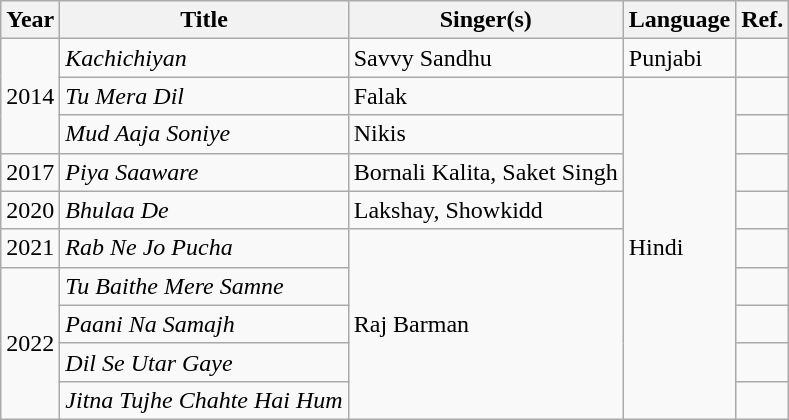<table class="wikitable">
<tr>
<th>Year</th>
<th>Title</th>
<th>Singer(s)</th>
<th>Language</th>
<th>Ref.</th>
</tr>
<tr>
<td rowspan="3">2014</td>
<td><em>Kachichiyan</em></td>
<td>Savvy Sandhu</td>
<td>Punjabi</td>
<td></td>
</tr>
<tr>
<td><em>Tu Mera Dil</em></td>
<td>Falak</td>
<td rowspan="9">Hindi</td>
<td></td>
</tr>
<tr>
<td><em>Mud Aaja Soniye</em></td>
<td>Nikis</td>
<td></td>
</tr>
<tr>
<td>2017</td>
<td><em>Piya Saaware</em></td>
<td>Bornali Kalita, Saket Singh</td>
<td></td>
</tr>
<tr>
<td>2020</td>
<td><em>Bhulaa De</em></td>
<td>Lakshay, Showkidd</td>
<td></td>
</tr>
<tr>
<td>2021</td>
<td><em>Rab Ne Jo Pucha</em></td>
<td rowspan="5">Raj Barman</td>
<td></td>
</tr>
<tr>
<td rowspan="4">2022</td>
<td><em>Tu Baithe Mere Samne</em></td>
<td></td>
</tr>
<tr>
<td><em>Paani Na Samajh</em></td>
<td></td>
</tr>
<tr>
<td><em>Dil Se Utar Gaye</em></td>
<td></td>
</tr>
<tr>
<td><em>Jitna Tujhe Chahte Hai Hum</em></td>
<td></td>
</tr>
</table>
